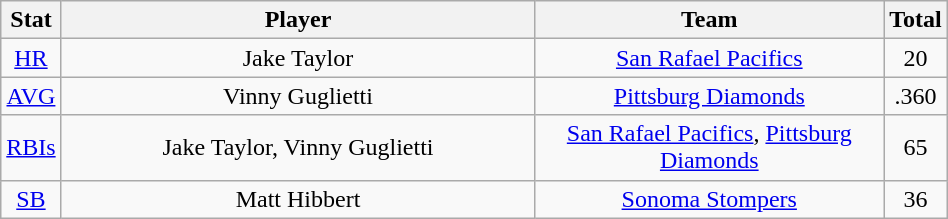<table class="wikitable"  style="width:50%; text-align:center;">
<tr>
<th style="width:5%;">Stat</th>
<th style="width:55%;">Player</th>
<th style="width:55%;">Team</th>
<th style="width:5%;">Total</th>
</tr>
<tr>
<td><a href='#'>HR</a></td>
<td>Jake Taylor</td>
<td><a href='#'>San Rafael Pacifics</a></td>
<td>20</td>
</tr>
<tr>
<td><a href='#'>AVG</a></td>
<td>Vinny Guglietti</td>
<td><a href='#'>Pittsburg Diamonds</a></td>
<td>.360</td>
</tr>
<tr>
<td><a href='#'>RBIs</a></td>
<td>Jake Taylor, Vinny Guglietti</td>
<td><a href='#'>San Rafael Pacifics</a>, <a href='#'>Pittsburg Diamonds</a></td>
<td>65</td>
</tr>
<tr>
<td><a href='#'>SB</a></td>
<td>Matt Hibbert</td>
<td><a href='#'>Sonoma Stompers</a></td>
<td>36</td>
</tr>
</table>
